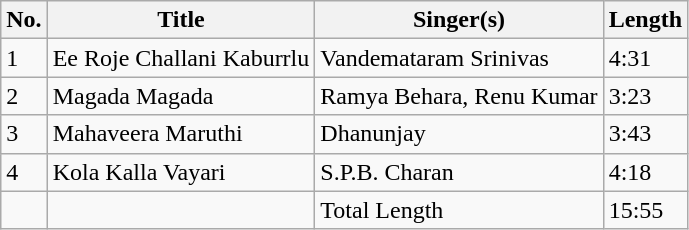<table class="wikitable">
<tr>
<th>No.</th>
<th>Title</th>
<th>Singer(s)</th>
<th>Length</th>
</tr>
<tr>
<td>1</td>
<td>Ee Roje Challani Kaburrlu</td>
<td>Vandemataram Srinivas</td>
<td>4:31</td>
</tr>
<tr>
<td>2</td>
<td>Magada Magada</td>
<td>Ramya Behara, Renu Kumar</td>
<td>3:23</td>
</tr>
<tr>
<td>3</td>
<td>Mahaveera Maruthi</td>
<td>Dhanunjay</td>
<td>3:43</td>
</tr>
<tr>
<td>4</td>
<td>Kola Kalla Vayari</td>
<td>S.P.B. Charan</td>
<td>4:18</td>
</tr>
<tr>
<td></td>
<td></td>
<td>Total Length</td>
<td>15:55</td>
</tr>
</table>
